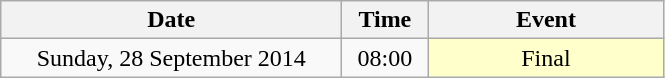<table class = "wikitable" style="text-align:center;">
<tr>
<th width=220>Date</th>
<th width=50>Time</th>
<th width=150>Event</th>
</tr>
<tr>
<td>Sunday, 28 September 2014</td>
<td>08:00</td>
<td bgcolor=ffffcc>Final</td>
</tr>
</table>
